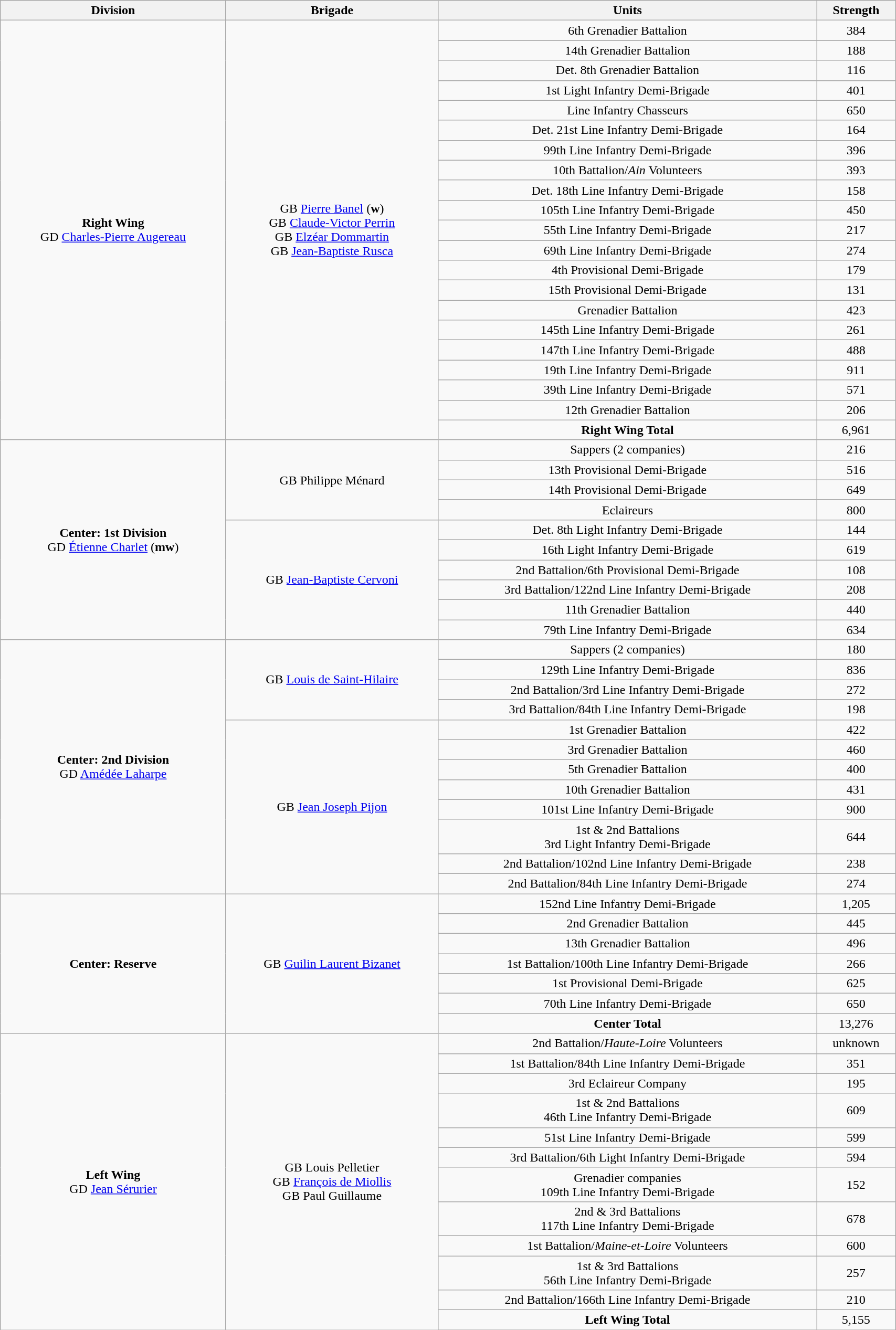<table class="wikitable" style="text-align:center; width:90%;">
<tr>
<th>Division</th>
<th>Brigade</th>
<th>Units</th>
<th>Strength</th>
</tr>
<tr>
<td rowspan=21><strong>Right Wing</strong><br>GD <a href='#'>Charles-Pierre Augereau</a></td>
<td rowspan=21>GB <a href='#'>Pierre Banel</a> (<strong>w</strong>)<br>GB <a href='#'>Claude-Victor Perrin</a><br>GB <a href='#'>Elzéar Dommartin</a><br>GB <a href='#'>Jean-Baptiste Rusca</a></td>
<td>6th Grenadier Battalion</td>
<td>384</td>
</tr>
<tr>
<td>14th Grenadier Battalion</td>
<td>188</td>
</tr>
<tr>
<td>Det. 8th Grenadier Battalion</td>
<td>116</td>
</tr>
<tr>
<td>1st Light Infantry Demi-Brigade</td>
<td>401</td>
</tr>
<tr>
<td>Line Infantry Chasseurs</td>
<td>650</td>
</tr>
<tr>
<td>Det. 21st Line Infantry Demi-Brigade</td>
<td>164</td>
</tr>
<tr>
<td>99th Line Infantry Demi-Brigade</td>
<td>396</td>
</tr>
<tr>
<td>10th Battalion/<em>Ain</em> Volunteers</td>
<td>393</td>
</tr>
<tr>
<td>Det. 18th Line Infantry Demi-Brigade</td>
<td>158</td>
</tr>
<tr>
<td>105th Line Infantry Demi-Brigade</td>
<td>450</td>
</tr>
<tr>
<td>55th Line Infantry Demi-Brigade</td>
<td>217</td>
</tr>
<tr>
<td>69th Line Infantry Demi-Brigade</td>
<td>274</td>
</tr>
<tr>
<td>4th Provisional Demi-Brigade</td>
<td>179</td>
</tr>
<tr>
<td>15th Provisional Demi-Brigade</td>
<td>131</td>
</tr>
<tr>
<td>Grenadier Battalion</td>
<td>423</td>
</tr>
<tr>
<td>145th Line Infantry Demi-Brigade</td>
<td>261</td>
</tr>
<tr>
<td>147th Line Infantry Demi-Brigade</td>
<td>488</td>
</tr>
<tr>
<td>19th Line Infantry Demi-Brigade</td>
<td>911</td>
</tr>
<tr>
<td>39th Line Infantry Demi-Brigade</td>
<td>571</td>
</tr>
<tr>
<td>12th Grenadier Battalion</td>
<td>206</td>
</tr>
<tr>
<td><strong>Right Wing Total</strong></td>
<td>6,961</td>
</tr>
<tr>
<td rowspan=10><strong>Center: 1st Division</strong><br>GD <a href='#'>Étienne Charlet</a> (<strong>mw</strong>)</td>
<td rowspan=4>GB Philippe Ménard</td>
<td>Sappers (2 companies)</td>
<td>216</td>
</tr>
<tr>
<td>13th Provisional Demi-Brigade</td>
<td>516</td>
</tr>
<tr>
<td>14th Provisional Demi-Brigade</td>
<td>649</td>
</tr>
<tr>
<td>Eclaireurs</td>
<td>800</td>
</tr>
<tr>
<td rowspan=6>GB <a href='#'>Jean-Baptiste Cervoni</a></td>
<td>Det. 8th Light Infantry Demi-Brigade</td>
<td>144</td>
</tr>
<tr>
<td>16th Light Infantry Demi-Brigade</td>
<td>619</td>
</tr>
<tr>
<td>2nd Battalion/6th Provisional Demi-Brigade</td>
<td>108</td>
</tr>
<tr>
<td>3rd Battalion/122nd Line Infantry Demi-Brigade</td>
<td>208</td>
</tr>
<tr>
<td>11th Grenadier Battalion</td>
<td>440</td>
</tr>
<tr>
<td>79th Line Infantry Demi-Brigade</td>
<td>634</td>
</tr>
<tr>
<td rowspan=12><strong>Center: 2nd Division</strong><br>GD <a href='#'>Amédée Laharpe</a></td>
<td rowspan=4>GB <a href='#'>Louis de Saint-Hilaire</a></td>
<td>Sappers (2 companies)</td>
<td>180</td>
</tr>
<tr>
<td>129th Line Infantry Demi-Brigade</td>
<td>836</td>
</tr>
<tr>
<td>2nd Battalion/3rd Line Infantry Demi-Brigade</td>
<td>272</td>
</tr>
<tr>
<td>3rd Battalion/84th Line Infantry Demi-Brigade</td>
<td>198</td>
</tr>
<tr>
<td rowspan=8>GB <a href='#'>Jean Joseph Pijon</a></td>
<td>1st Grenadier Battalion</td>
<td>422</td>
</tr>
<tr>
<td>3rd Grenadier Battalion</td>
<td>460</td>
</tr>
<tr>
<td>5th Grenadier Battalion</td>
<td>400</td>
</tr>
<tr>
<td>10th Grenadier Battalion</td>
<td>431</td>
</tr>
<tr>
<td>101st Line Infantry Demi-Brigade</td>
<td>900</td>
</tr>
<tr>
<td>1st & 2nd Battalions<br>3rd Light Infantry Demi-Brigade</td>
<td>644</td>
</tr>
<tr>
<td>2nd Battalion/102nd Line Infantry Demi-Brigade</td>
<td>238</td>
</tr>
<tr>
<td>2nd Battalion/84th Line Infantry Demi-Brigade</td>
<td>274</td>
</tr>
<tr>
<td rowspan=7><strong>Center: Reserve</strong></td>
<td rowspan=7>GB <a href='#'>Guilin Laurent Bizanet</a></td>
<td>152nd Line Infantry Demi-Brigade</td>
<td>1,205</td>
</tr>
<tr>
<td>2nd Grenadier Battalion</td>
<td>445</td>
</tr>
<tr>
<td>13th Grenadier Battalion</td>
<td>496</td>
</tr>
<tr>
<td>1st Battalion/100th Line Infantry Demi-Brigade</td>
<td>266</td>
</tr>
<tr>
<td>1st Provisional Demi-Brigade</td>
<td>625</td>
</tr>
<tr>
<td>70th Line Infantry Demi-Brigade</td>
<td>650</td>
</tr>
<tr>
<td><strong>Center Total</strong></td>
<td>13,276</td>
</tr>
<tr>
<td rowspan=13><strong>Left Wing</strong><br>GD <a href='#'>Jean Sérurier</a></td>
<td rowspan=13>GB Louis Pelletier<br>GB <a href='#'>François de Miollis</a><br>GB Paul Guillaume</td>
<td>2nd Battalion/<em>Haute-Loire</em> Volunteers</td>
<td>unknown</td>
</tr>
<tr>
<td>1st Battalion/84th Line Infantry Demi-Brigade</td>
<td>351</td>
</tr>
<tr>
<td>3rd Eclaireur Company</td>
<td>195</td>
</tr>
<tr>
<td>1st & 2nd Battalions<br>46th Line Infantry Demi-Brigade</td>
<td>609</td>
</tr>
<tr>
<td>51st Line Infantry Demi-Brigade</td>
<td>599</td>
</tr>
<tr>
<td>3rd Battalion/6th Light Infantry Demi-Brigade</td>
<td>594</td>
</tr>
<tr>
<td>Grenadier companies<br>109th Line Infantry Demi-Brigade</td>
<td>152</td>
</tr>
<tr>
<td>2nd & 3rd Battalions<br>117th Line Infantry Demi-Brigade</td>
<td>678</td>
</tr>
<tr>
<td>1st Battalion/<em>Maine-et-Loire</em> Volunteers</td>
<td>600</td>
</tr>
<tr>
<td>1st & 3rd Battalions<br>56th Line Infantry Demi-Brigade</td>
<td>257</td>
</tr>
<tr>
<td>2nd Battalion/166th Line Infantry Demi-Brigade</td>
<td>210</td>
</tr>
<tr>
<td><strong>Left Wing Total</strong></td>
<td>5,155</td>
</tr>
<tr>
</tr>
</table>
